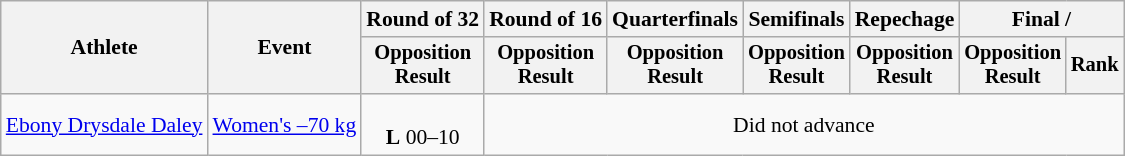<table class="wikitable" style="font-size:90%">
<tr>
<th rowspan="2">Athlete</th>
<th rowspan="2">Event</th>
<th>Round of 32</th>
<th>Round of 16</th>
<th>Quarterfinals</th>
<th>Semifinals</th>
<th>Repechage</th>
<th colspan=2>Final / </th>
</tr>
<tr style="font-size:95%">
<th>Opposition<br>Result</th>
<th>Opposition<br>Result</th>
<th>Opposition<br>Result</th>
<th>Opposition<br>Result</th>
<th>Opposition<br>Result</th>
<th>Opposition<br>Result</th>
<th>Rank</th>
</tr>
<tr align=center>
<td align=left><a href='#'>Ebony Drysdale Daley</a></td>
<td align=left><a href='#'>Women's –70 kg</a></td>
<td><br><strong>L</strong> 00–10</td>
<td colspan=6>Did not advance</td>
</tr>
</table>
